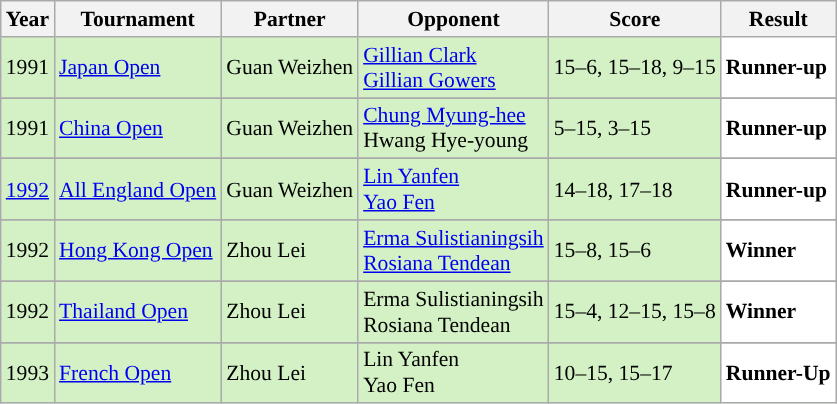<table class="sortable wikitable" style="font-size: 90%;">
<tr>
<th>Year</th>
<th>Tournament</th>
<th>Partner</th>
<th>Opponent</th>
<th>Score</th>
<th>Result</th>
</tr>
<tr style="background:#D4F1C5">
<td align="center">1991</td>
<td align="left"><a href='#'>Japan Open</a></td>
<td align="left"> Guan Weizhen</td>
<td align="left"> <a href='#'>Gillian Clark</a> <br> <a href='#'>Gillian Gowers</a></td>
<td align="left">15–6, 15–18, 9–15</td>
<td style="text-align:left; background:white"> <strong>Runner-up</strong></td>
</tr>
<tr>
</tr>
<tr style="background:#D4F1C5">
<td align="center">1991</td>
<td align="left"><a href='#'>China Open</a></td>
<td align="left"> Guan Weizhen</td>
<td align="left"> <a href='#'>Chung Myung-hee</a> <br> Hwang Hye-young</td>
<td align="left">5–15, 3–15</td>
<td style="text-align:left; background:white"> <strong>Runner-up</strong></td>
</tr>
<tr>
</tr>
<tr style="background:#D4F1C5">
<td align="center"><a href='#'>1992</a></td>
<td align="left"><a href='#'>All England Open</a></td>
<td align="left"> Guan Weizhen</td>
<td align="left"> <a href='#'>Lin Yanfen</a> <br> <a href='#'>Yao Fen</a></td>
<td align="left">14–18, 17–18</td>
<td style="text-align:left; background:white"> <strong>Runner-up</strong></td>
</tr>
<tr>
</tr>
<tr style="background:#D4F1C5">
<td align="center">1992</td>
<td align="left"><a href='#'>Hong Kong Open</a></td>
<td align="left"> Zhou Lei</td>
<td align="left"> <a href='#'>Erma Sulistianingsih</a> <br> <a href='#'>Rosiana Tendean</a></td>
<td align="left">15–8, 15–6</td>
<td style="text-align:left; background:white"> <strong>Winner</strong></td>
</tr>
<tr>
</tr>
<tr style="background:#D4F1C5">
<td align="center">1992</td>
<td align="left"><a href='#'>Thailand Open</a></td>
<td align="left"> Zhou Lei</td>
<td align="left"> Erma Sulistianingsih <br> Rosiana Tendean</td>
<td align="left">15–4, 12–15, 15–8</td>
<td style="text-align:left; background:white"> <strong>Winner</strong></td>
</tr>
<tr>
</tr>
<tr style="background:#D4F1C5">
<td align="center">1993</td>
<td align="left"><a href='#'>French Open</a></td>
<td align="left"> Zhou Lei</td>
<td align="left"> Lin Yanfen <br> Yao Fen</td>
<td align="left">10–15, 15–17</td>
<td style="text-align:left; background:white"> <strong>Runner-Up</strong></td>
</tr>
</table>
